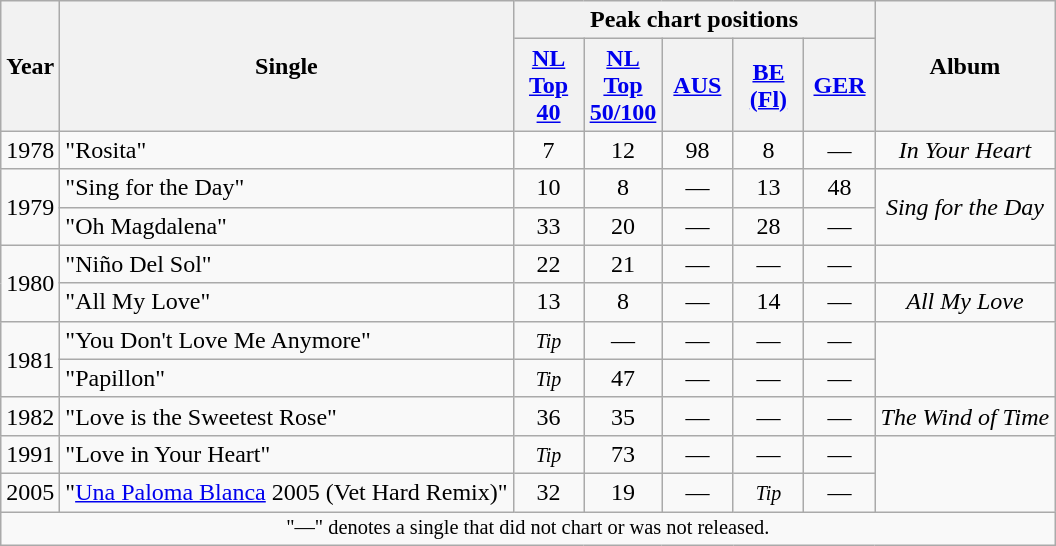<table class="wikitable">
<tr>
<th rowspan="2">Year</th>
<th rowspan="2">Single</th>
<th colspan="5">Peak chart positions</th>
<th rowspan="2">Album</th>
</tr>
<tr>
<th width="40"><a href='#'>NL<br>Top 40</a></th>
<th width="40"><a href='#'>NL<br>Top 50/100</a></th>
<th width="40"><a href='#'>AUS</a></th>
<th width="40"><a href='#'>BE <br>(Fl)</a></th>
<th width="40"><a href='#'>GER</a></th>
</tr>
<tr>
<td>1978</td>
<td>"Rosita"</td>
<td align="center">7</td>
<td align="center">12</td>
<td align="center">98</td>
<td align="center">8</td>
<td align="center">—</td>
<td rowspan="1" align="center"><em>In Your Heart</em></td>
</tr>
<tr>
<td rowspan="2">1979</td>
<td>"Sing for the Day"</td>
<td align="center">10</td>
<td align="center">8</td>
<td align="center">—</td>
<td align="center">13</td>
<td align="center">48</td>
<td rowspan="2" align="center"><em>Sing for the Day</em></td>
</tr>
<tr>
<td>"Oh Magdalena"</td>
<td align="center">33</td>
<td align="center">20</td>
<td align="center">—</td>
<td align="center">28</td>
<td align="center">—</td>
</tr>
<tr>
<td rowspan="2">1980</td>
<td>"Niño Del Sol"</td>
<td align="center">22</td>
<td align="center">21</td>
<td align="center">—</td>
<td align="center">—</td>
<td align="center">—</td>
</tr>
<tr>
<td>"All My Love"</td>
<td align="center">13</td>
<td align="center">8</td>
<td align="center">—</td>
<td align="center">14</td>
<td align="center">—</td>
<td align="center"><em>All My Love</em></td>
</tr>
<tr>
<td rowspan="2">1981</td>
<td>"You Don't Love Me Anymore"</td>
<td align="center"><small><em>Tip</em></small></td>
<td align="center">—</td>
<td align="center">—</td>
<td align="center">—</td>
<td align="center">—</td>
</tr>
<tr>
<td>"Papillon"</td>
<td align="center"><small><em>Tip</em></small></td>
<td align="center">47</td>
<td align="center">—</td>
<td align="center">—</td>
<td align="center">—</td>
</tr>
<tr>
<td>1982</td>
<td>"Love is the Sweetest Rose"</td>
<td align="center">36</td>
<td align="center">35</td>
<td align="center">—</td>
<td align="center">—</td>
<td align="center">—</td>
<td align="center"><em>The Wind of Time</em></td>
</tr>
<tr>
<td>1991</td>
<td>"Love in Your Heart"</td>
<td align="center"><small><em>Tip</em></small></td>
<td align="center">73</td>
<td align="center">—</td>
<td align="center">—</td>
<td align="center">—</td>
</tr>
<tr>
<td>2005</td>
<td>"<a href='#'>Una Paloma Blanca</a> 2005 (Vet Hard Remix)"</td>
<td align="center">32</td>
<td align="center">19</td>
<td align="center">—</td>
<td align="center"><small><em>Tip</em></small></td>
<td align="center">—</td>
</tr>
<tr>
<td colspan="8" align="center" style="font-size:85%">"—" denotes a single that did not chart or was not released.</td>
</tr>
</table>
